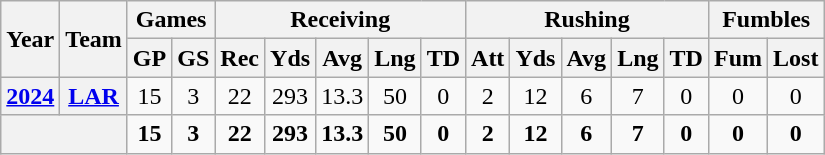<table class="wikitable" style="text-align:center;">
<tr>
<th rowspan="2">Year</th>
<th rowspan="2">Team</th>
<th colspan="2">Games</th>
<th colspan="5">Receiving</th>
<th colspan="5">Rushing</th>
<th colspan="2">Fumbles</th>
</tr>
<tr>
<th>GP</th>
<th>GS</th>
<th>Rec</th>
<th>Yds</th>
<th>Avg</th>
<th>Lng</th>
<th>TD</th>
<th>Att</th>
<th>Yds</th>
<th>Avg</th>
<th>Lng</th>
<th>TD</th>
<th>Fum</th>
<th>Lost</th>
</tr>
<tr>
<th><a href='#'>2024</a></th>
<th><a href='#'>LAR</a></th>
<td>15</td>
<td>3</td>
<td>22</td>
<td>293</td>
<td>13.3</td>
<td>50</td>
<td>0</td>
<td>2</td>
<td>12</td>
<td>6</td>
<td>7</td>
<td>0</td>
<td>0</td>
<td>0</td>
</tr>
<tr>
<th colspan="2"></th>
<td><strong>15</strong></td>
<td><strong>3</strong></td>
<td><strong>22</strong></td>
<td><strong>293</strong></td>
<td><strong>13.3</strong></td>
<td><strong>50</strong></td>
<td><strong>0</strong></td>
<td><strong>2</strong></td>
<td><strong>12</strong></td>
<td><strong>6</strong></td>
<td><strong>7</strong></td>
<td><strong>0</strong></td>
<td><strong>0</strong></td>
<td><strong>0</strong></td>
</tr>
</table>
